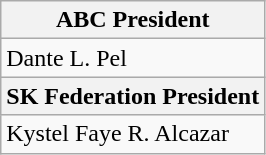<table class="wikitable">
<tr>
<th>ABC President</th>
</tr>
<tr>
<td>Dante L. Pel</td>
</tr>
<tr>
<th>SK Federation President</th>
</tr>
<tr>
<td>Kystel Faye R. Alcazar</td>
</tr>
</table>
